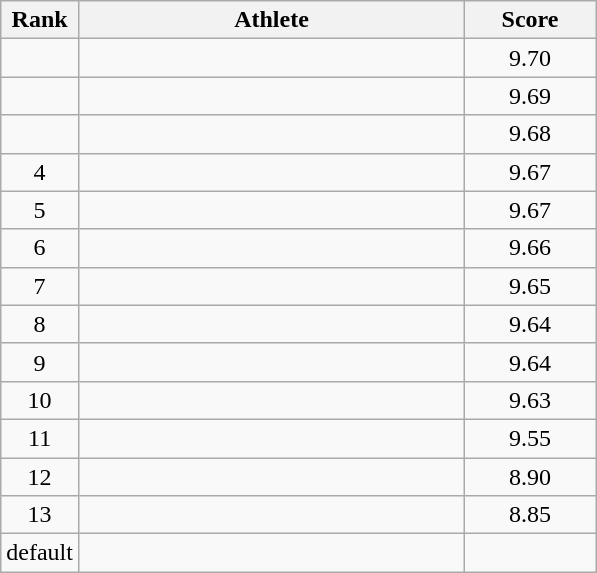<table class=wikitable style="text-align:center">
<tr>
<th width=40>Rank</th>
<th width=250>Athlete</th>
<th width=80>Score</th>
</tr>
<tr>
<td></td>
<td align=left></td>
<td>9.70</td>
</tr>
<tr>
<td></td>
<td align=left></td>
<td>9.69</td>
</tr>
<tr>
<td></td>
<td align=left></td>
<td>9.68</td>
</tr>
<tr>
<td>4</td>
<td align=left></td>
<td>9.67</td>
</tr>
<tr>
<td>5</td>
<td align=left></td>
<td>9.67</td>
</tr>
<tr>
<td>6</td>
<td align=left></td>
<td>9.66</td>
</tr>
<tr>
<td>7</td>
<td align=left></td>
<td>9.65</td>
</tr>
<tr>
<td>8</td>
<td align=left></td>
<td>9.64</td>
</tr>
<tr>
<td>9</td>
<td align=left></td>
<td>9.64</td>
</tr>
<tr>
<td>10</td>
<td align=left></td>
<td>9.63</td>
</tr>
<tr>
<td>11</td>
<td align=left></td>
<td>9.55</td>
</tr>
<tr>
<td>12</td>
<td align=left></td>
<td>8.90</td>
</tr>
<tr>
<td>13</td>
<td align=left></td>
<td>8.85</td>
</tr>
<tr>
<td>default</td>
<td align=left></td>
<td></td>
</tr>
</table>
